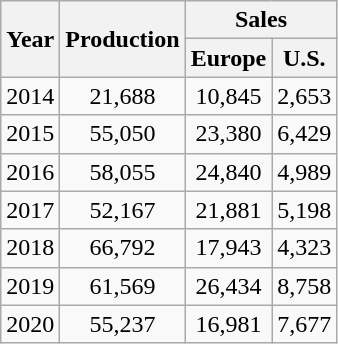<table class="wikitable" style="text-align: center;">
<tr>
<th rowspan="2">Year</th>
<th rowspan="2">Production</th>
<th colspan="2">Sales</th>
</tr>
<tr>
<th>Europe</th>
<th>U.S.</th>
</tr>
<tr>
<td>2014</td>
<td>21,688</td>
<td>10,845</td>
<td>2,653</td>
</tr>
<tr>
<td>2015</td>
<td>55,050</td>
<td>23,380</td>
<td>6,429</td>
</tr>
<tr>
<td>2016</td>
<td>58,055</td>
<td>24,840</td>
<td>4,989</td>
</tr>
<tr>
<td>2017</td>
<td>52,167</td>
<td>21,881</td>
<td>5,198</td>
</tr>
<tr>
<td>2018</td>
<td>66,792</td>
<td>17,943</td>
<td>4,323</td>
</tr>
<tr>
<td>2019</td>
<td>61,569</td>
<td>26,434</td>
<td>8,758</td>
</tr>
<tr>
<td>2020</td>
<td>55,237</td>
<td>16,981</td>
<td>7,677</td>
</tr>
</table>
